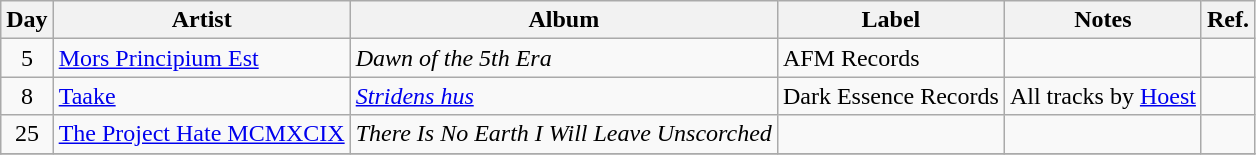<table class="wikitable" id="table_November">
<tr>
<th>Day</th>
<th>Artist</th>
<th>Album</th>
<th>Label</th>
<th>Notes</th>
<th>Ref.</th>
</tr>
<tr>
<td rowspan="1" style="text-align:center;">5</td>
<td><a href='#'>Mors Principium Est</a></td>
<td><em>Dawn of the 5th Era</em></td>
<td>AFM Records</td>
<td></td>
<td style="text-align:center;"></td>
</tr>
<tr>
<td rowspan="1" style="text-align:center;">8</td>
<td><a href='#'>Taake</a></td>
<td><em><a href='#'>Stridens hus</a></em></td>
<td>Dark Essence Records</td>
<td>All tracks by <a href='#'>Hoest</a></td>
<td></td>
</tr>
<tr>
<td rowspan="1" style="text-align:center;">25</td>
<td><a href='#'>The Project Hate MCMXCIX</a></td>
<td><em>There Is No Earth I Will Leave Unscorched</em></td>
<td></td>
<td></td>
<td style="text-align:center;"></td>
</tr>
<tr>
</tr>
</table>
